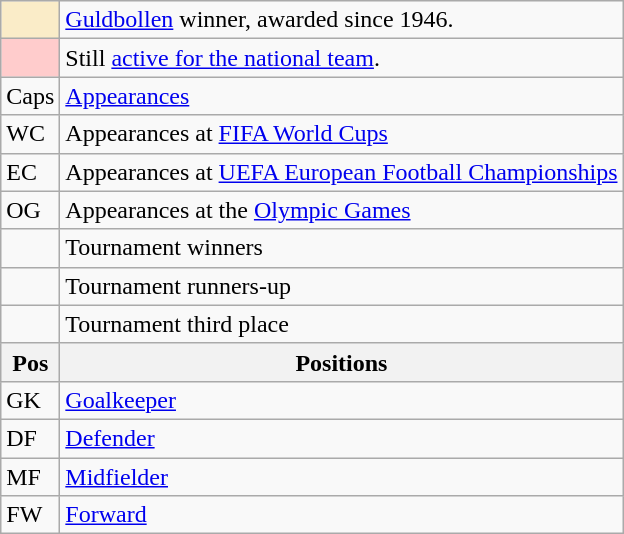<table class="wikitable">
<tr>
<td style="background-color:#faecc8"></td>
<td><a href='#'>Guldbollen</a> winner, awarded since 1946.</td>
</tr>
<tr>
<td style="background-color:#FFCCCC"></td>
<td>Still <a href='#'>active for the national team</a>.</td>
</tr>
<tr>
<td>Caps</td>
<td><a href='#'>Appearances</a></td>
</tr>
<tr>
<td>WC</td>
<td>Appearances at <a href='#'>FIFA World Cups</a></td>
</tr>
<tr>
<td>EC</td>
<td>Appearances at <a href='#'>UEFA European Football Championships</a></td>
</tr>
<tr>
<td>OG</td>
<td>Appearances at the <a href='#'>Olympic Games</a></td>
</tr>
<tr>
<td></td>
<td>Tournament winners</td>
</tr>
<tr>
<td></td>
<td>Tournament runners-up</td>
</tr>
<tr>
<td></td>
<td>Tournament third place</td>
</tr>
<tr>
<th>Pos</th>
<th style="align: left">Positions</th>
</tr>
<tr>
<td>GK</td>
<td><a href='#'>Goalkeeper</a></td>
</tr>
<tr>
<td>DF</td>
<td><a href='#'>Defender</a></td>
</tr>
<tr>
<td>MF</td>
<td><a href='#'>Midfielder</a></td>
</tr>
<tr>
<td>FW</td>
<td><a href='#'>Forward</a></td>
</tr>
</table>
